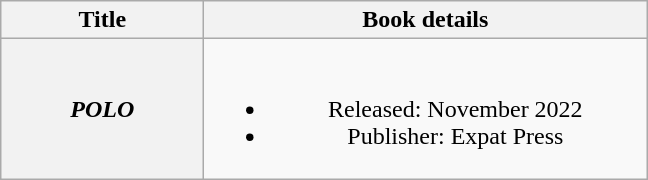<table class="wikitable plainrowheaders" style="text-align:center;">
<tr>
<th scope="col" style="width:8em;">Title</th>
<th scope="col" style="width:18em;">Book details</th>
</tr>
<tr>
<th scope="row"><em>POLO</em></th>
<td><br><ul><li>Released: November 2022</li><li>Publisher: Expat Press</li></ul></td>
</tr>
</table>
